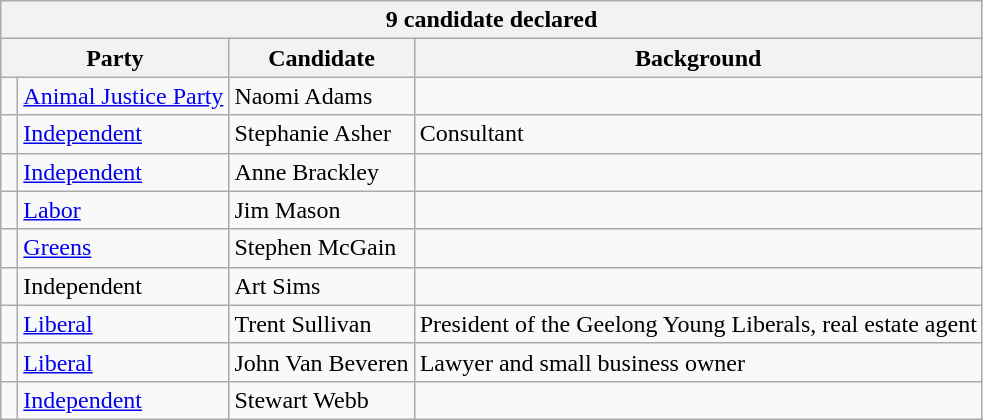<table class="wikitable">
<tr>
<th colspan=4>9 candidate declared</th>
</tr>
<tr>
<th colspan=2><strong>Party</strong></th>
<th><strong>Candidate</strong></th>
<th><strong>Background</strong></th>
</tr>
<tr>
<td> </td>
<td><a href='#'>Animal Justice Party</a></td>
<td>Naomi Adams</td>
<td></td>
</tr>
<tr>
<td> </td>
<td><a href='#'>Independent</a></td>
<td>Stephanie Asher</td>
<td>Consultant</td>
</tr>
<tr>
<td> </td>
<td><a href='#'>Independent</a></td>
<td>Anne Brackley</td>
<td></td>
</tr>
<tr>
<td> </td>
<td><a href='#'>Labor</a></td>
<td>Jim Mason</td>
<td></td>
</tr>
<tr>
<td> </td>
<td><a href='#'>Greens</a></td>
<td>Stephen McGain</td>
<td></td>
</tr>
<tr>
<td> </td>
<td>Independent</td>
<td>Art Sims</td>
<td></td>
</tr>
<tr>
<td> </td>
<td><a href='#'>Liberal</a></td>
<td>Trent Sullivan</td>
<td>President of the Geelong Young Liberals, real estate agent</td>
</tr>
<tr>
<td> </td>
<td><a href='#'>Liberal</a></td>
<td>John Van Beveren</td>
<td>Lawyer and small business owner</td>
</tr>
<tr>
<td> </td>
<td><a href='#'>Independent</a></td>
<td>Stewart Webb</td>
<td></td>
</tr>
</table>
